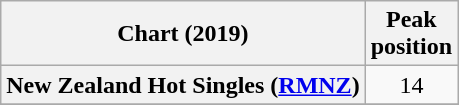<table class="wikitable sortable plainrowheaders" style="text-align:center">
<tr>
<th scope="col">Chart (2019)</th>
<th scope="col">Peak<br>position</th>
</tr>
<tr>
<th scope="row">New Zealand Hot Singles (<a href='#'>RMNZ</a>)</th>
<td>14</td>
</tr>
<tr>
</tr>
</table>
